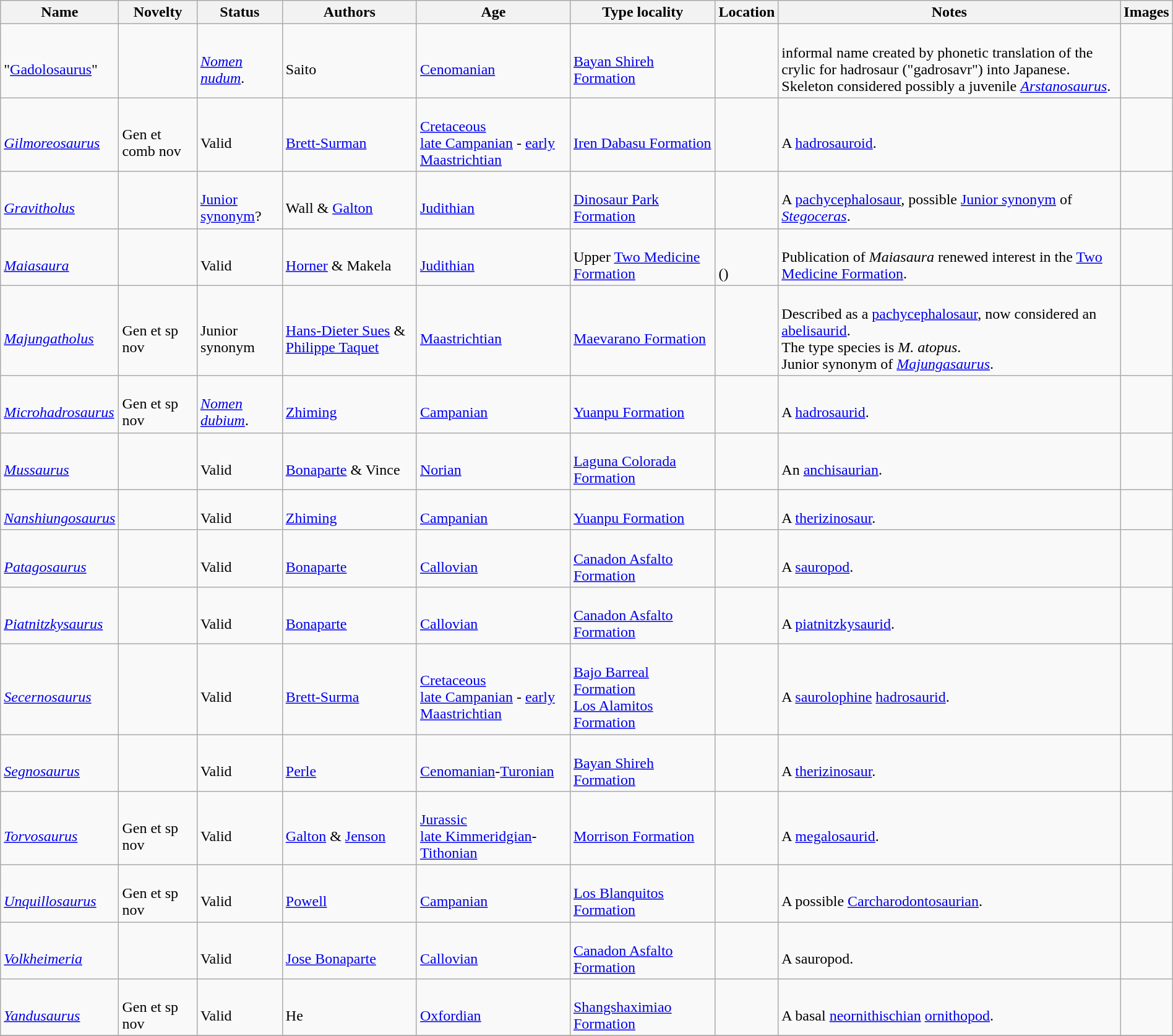<table class="wikitable sortable" align="center" width="100%">
<tr>
<th>Name</th>
<th>Novelty</th>
<th>Status</th>
<th>Authors</th>
<th>Age</th>
<th>Type locality</th>
<th>Location</th>
<th>Notes</th>
<th>Images</th>
</tr>
<tr>
<td><br>"<a href='#'>Gadolosaurus</a>"</td>
<td></td>
<td><br><em><a href='#'>Nomen nudum</a></em>.</td>
<td><br>Saito</td>
<td><br><a href='#'>Cenomanian</a></td>
<td><br><a href='#'>Bayan Shireh Formation</a></td>
<td><br></td>
<td><br>informal name created by phonetic translation of the crylic for hadrosaur ("gadrosavr") into Japanese.<br> Skeleton considered possibly a juvenile <em><a href='#'>Arstanosaurus</a></em>.</td>
<td><br></td>
</tr>
<tr>
<td><br><em><a href='#'>Gilmoreosaurus</a></em></td>
<td><br>Gen et comb nov</td>
<td><br>Valid</td>
<td><br><a href='#'>Brett-Surman</a></td>
<td><br><a href='#'>Cretaceous</a><br><a href='#'>late Campanian</a> - <a href='#'>early Maastrichtian</a></td>
<td><br><a href='#'>Iren Dabasu Formation</a></td>
<td><br><br></td>
<td><br>A <a href='#'>hadrosauroid</a>.</td>
<td><br></td>
</tr>
<tr>
<td><br><em><a href='#'>Gravitholus</a></em></td>
<td></td>
<td><br><a href='#'>Junior synonym</a>?</td>
<td><br>Wall & <a href='#'>Galton</a></td>
<td><br><a href='#'>Judithian</a></td>
<td><br><a href='#'>Dinosaur Park Formation</a></td>
<td><br></td>
<td><br>A <a href='#'>pachycephalosaur</a>, possible <a href='#'>Junior synonym</a> of <em><a href='#'>Stegoceras</a></em>.</td>
<td><br></td>
</tr>
<tr>
<td><br><em><a href='#'>Maiasaura</a></em></td>
<td></td>
<td><br>Valid</td>
<td><br><a href='#'>Horner</a> & Makela</td>
<td><br><a href='#'>Judithian</a></td>
<td><br>Upper <a href='#'>Two Medicine Formation</a></td>
<td><br><br>()</td>
<td><br>Publication of <em>Maiasaura</em> renewed interest in the <a href='#'>Two Medicine Formation</a>.</td>
<td><br></td>
</tr>
<tr>
<td><br><em><a href='#'>Majungatholus</a></em></td>
<td><br>Gen et sp nov</td>
<td><br>Junior synonym</td>
<td><br><a href='#'>Hans-Dieter Sues</a> & <a href='#'>Philippe Taquet</a></td>
<td><br><a href='#'>Maastrichtian</a></td>
<td><br><a href='#'>Maevarano Formation</a></td>
<td><br></td>
<td><br>Described as a <a href='#'>pachycephalosaur</a>, now considered an <a href='#'>abelisaurid</a>.<br> The type species is <em>M. atopus</em>.<br>Junior synonym of <em><a href='#'>Majungasaurus</a></em>.</td>
<td><br></td>
</tr>
<tr>
<td><br><em><a href='#'>Microhadrosaurus</a></em></td>
<td><br>Gen et sp nov</td>
<td><br><em><a href='#'>Nomen dubium</a></em>.</td>
<td><br><a href='#'>Zhiming</a></td>
<td><br><a href='#'>Campanian</a></td>
<td><br><a href='#'>Yuanpu Formation</a></td>
<td><br></td>
<td><br>A <a href='#'>hadrosaurid</a>.</td>
<td></td>
</tr>
<tr>
<td><br><em><a href='#'>Mussaurus</a></em></td>
<td></td>
<td><br>Valid</td>
<td><br><a href='#'>Bonaparte</a> & Vince</td>
<td><br><a href='#'>Norian</a></td>
<td><br><a href='#'>Laguna Colorada Formation</a></td>
<td><br></td>
<td><br>An <a href='#'>anchisaurian</a>.</td>
<td><br></td>
</tr>
<tr>
<td><br><em><a href='#'>Nanshiungosaurus</a></em></td>
<td></td>
<td><br>Valid</td>
<td><br><a href='#'>Zhiming</a></td>
<td><br><a href='#'>Campanian</a></td>
<td><br><a href='#'>Yuanpu Formation</a></td>
<td><br></td>
<td><br>A <a href='#'>therizinosaur</a>.</td>
<td><br></td>
</tr>
<tr>
<td><br><em><a href='#'>Patagosaurus</a></em></td>
<td></td>
<td><br>Valid</td>
<td><br><a href='#'>Bonaparte</a></td>
<td><br><a href='#'>Callovian</a></td>
<td><br><a href='#'>Canadon Asfalto Formation</a></td>
<td><br></td>
<td><br>A <a href='#'>sauropod</a>.</td>
<td><br></td>
</tr>
<tr>
<td><br><em><a href='#'>Piatnitzkysaurus</a></em></td>
<td></td>
<td><br>Valid</td>
<td><br><a href='#'>Bonaparte</a></td>
<td><br><a href='#'>Callovian</a></td>
<td><br><a href='#'>Canadon Asfalto Formation</a></td>
<td><br></td>
<td><br>A <a href='#'>piatnitzkysaurid</a>.</td>
<td><br></td>
</tr>
<tr>
<td><br><em><a href='#'>Secernosaurus</a></em></td>
<td></td>
<td><br>Valid</td>
<td><br><a href='#'>Brett-Surma</a></td>
<td><br><a href='#'>Cretaceous</a><br><a href='#'>late Campanian</a> - <a href='#'>early Maastrichtian</a></td>
<td><br><a href='#'>Bajo Barreal Formation</a> <br>
<a href='#'>Los Alamitos Formation</a></td>
<td><br></td>
<td><br>A <a href='#'>saurolophine</a> <a href='#'>hadrosaurid</a>.</td>
<td></td>
</tr>
<tr>
<td><br><em><a href='#'>Segnosaurus</a></em></td>
<td></td>
<td><br>Valid</td>
<td><br><a href='#'>Perle</a></td>
<td><br><a href='#'>Cenomanian</a>-<a href='#'>Turonian</a></td>
<td><br><a href='#'>Bayan Shireh Formation</a></td>
<td><br></td>
<td><br>A <a href='#'>therizinosaur</a>.</td>
<td><br></td>
</tr>
<tr>
<td><br><em><a href='#'>Torvosaurus</a></em></td>
<td><br>Gen et sp nov</td>
<td><br>Valid</td>
<td><br><a href='#'>Galton</a> & <a href='#'>Jenson</a></td>
<td><br><a href='#'>Jurassic</a><br><a href='#'>late Kimmeridgian</a>-<a href='#'>Tithonian</a></td>
<td><br><a href='#'>Morrison Formation</a></td>
<td><br><br></td>
<td><br>A <a href='#'>megalosaurid</a>.</td>
<td><br></td>
</tr>
<tr>
<td><br><em><a href='#'>Unquillosaurus</a></em></td>
<td><br>Gen et sp nov</td>
<td><br>Valid</td>
<td><br><a href='#'>Powell</a></td>
<td><br><a href='#'>Campanian</a></td>
<td><br><a href='#'>Los Blanquitos Formation</a></td>
<td><br></td>
<td><br>A possible <a href='#'>Carcharodontosaurian</a>.</td>
<td></td>
</tr>
<tr>
<td><br><em><a href='#'>Volkheimeria</a></em></td>
<td></td>
<td><br>Valid</td>
<td><br><a href='#'>Jose Bonaparte</a></td>
<td><br><a href='#'>Callovian</a></td>
<td><br><a href='#'>Canadon Asfalto Formation</a></td>
<td><br></td>
<td><br>A sauropod.</td>
<td></td>
</tr>
<tr>
<td><br><em><a href='#'>Yandusaurus</a></em></td>
<td><br>Gen et sp nov</td>
<td><br>Valid</td>
<td><br>He</td>
<td><br><a href='#'>Oxfordian</a></td>
<td><br><a href='#'>Shangshaximiao Formation</a></td>
<td><br></td>
<td><br>A basal <a href='#'>neornithischian</a> <a href='#'>ornithopod</a>.</td>
<td></td>
</tr>
<tr>
</tr>
</table>
